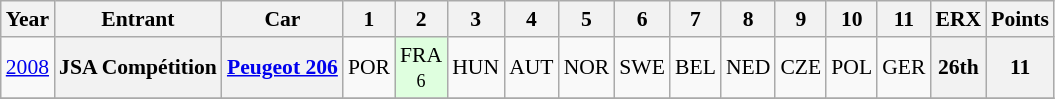<table class="wikitable" border="1" style="text-align:center; font-size:90%;">
<tr valign="top">
<th>Year</th>
<th>Entrant</th>
<th>Car</th>
<th>1</th>
<th>2</th>
<th>3</th>
<th>4</th>
<th>5</th>
<th>6</th>
<th>7</th>
<th>8</th>
<th>9</th>
<th>10</th>
<th>11</th>
<th>ERX</th>
<th>Points</th>
</tr>
<tr>
<td><a href='#'>2008</a></td>
<th>JSA Compétition</th>
<th><a href='#'>Peugeot 206</a></th>
<td>POR<br><small></small></td>
<td style="background:#DFFFDF;">FRA<br><small>6</small></td>
<td>HUN<br><small></small></td>
<td>AUT<br><small></small></td>
<td>NOR<br><small></small></td>
<td>SWE<br><small></small></td>
<td>BEL<br><small></small></td>
<td>NED<br><small></small></td>
<td>CZE<br><small></small></td>
<td>POL<br><small></small></td>
<td>GER<br><small></small></td>
<th>26th</th>
<th>11</th>
</tr>
<tr>
</tr>
</table>
